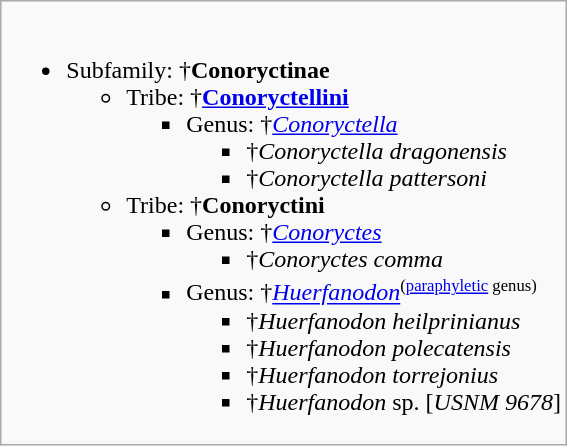<table class="wikitable">
<tr style="vertical-align:top;">
<td><br><ul><li>Subfamily: †<strong>Conoryctinae</strong> <ul><li>Tribe: †<strong><a href='#'>Conoryctellini</a></strong> <ul><li>Genus: †<em><a href='#'>Conoryctella</a></em> <ul><li>†<em>Conoryctella dragonensis</em> </li><li>†<em>Conoryctella pattersoni</em> </li></ul></li></ul></li><li>Tribe: †<strong>Conoryctini</strong> <ul><li>Genus: †<em><a href='#'>Conoryctes</a></em> <ul><li>†<em>Conoryctes comma</em> </li></ul></li><li>Genus: †<em><a href='#'>Huerfanodon</a></em><sup><small>(<a href='#'>paraphyletic</a> genus)</small></sup> <ul><li>†<em>Huerfanodon heilprinianus</em> </li><li>†<em>Huerfanodon polecatensis</em> </li><li>†<em>Huerfanodon torrejonius</em> </li><li>†<em>Huerfanodon</em> sp. [<em>USNM 9678</em>] </li></ul></li></ul></li></ul></li></ul></td>
</tr>
</table>
